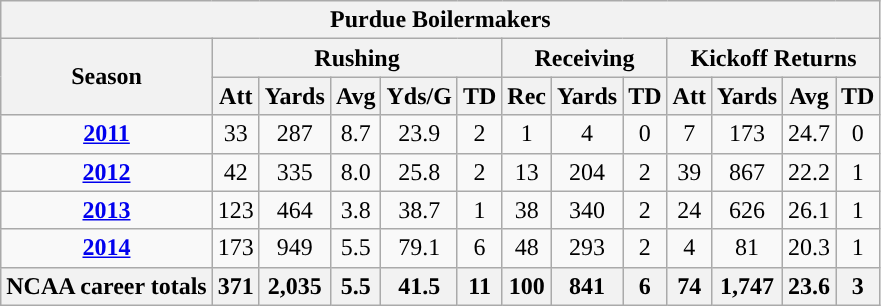<table class=wikitable style="text-align:center;">
<tr>
<th colspan="15">Purdue Boilermakers</th>
</tr>
<tr>
<th rowspan=2>Season</th>
<th colspan=5>Rushing</th>
<th colspan=3>Receiving</th>
<th colspan=5>Kickoff Returns</th>
</tr>
<tr>
<th>Att</th>
<th>Yards</th>
<th>Avg</th>
<th>Yds/G</th>
<th>TD</th>
<th>Rec</th>
<th>Yards</th>
<th>TD</th>
<th>Att</th>
<th>Yards</th>
<th>Avg</th>
<th>TD</th>
</tr>
<tr>
<td><strong><a href='#'>2011</a></strong></td>
<td>33</td>
<td>287</td>
<td>8.7</td>
<td>23.9</td>
<td>2</td>
<td>1</td>
<td>4</td>
<td>0</td>
<td>7</td>
<td>173</td>
<td>24.7</td>
<td>0</td>
</tr>
<tr>
<td><strong><a href='#'>2012</a></strong></td>
<td>42</td>
<td>335</td>
<td>8.0</td>
<td>25.8</td>
<td>2</td>
<td>13</td>
<td>204</td>
<td>2</td>
<td>39</td>
<td>867</td>
<td>22.2</td>
<td>1</td>
</tr>
<tr>
<td><strong><a href='#'>2013</a></strong></td>
<td>123</td>
<td>464</td>
<td>3.8</td>
<td>38.7</td>
<td>1</td>
<td>38</td>
<td>340</td>
<td>2</td>
<td>24</td>
<td>626</td>
<td>26.1</td>
<td>1</td>
</tr>
<tr>
<td><strong><a href='#'>2014</a></strong></td>
<td>173</td>
<td>949</td>
<td>5.5</td>
<td>79.1</td>
<td>6</td>
<td>48</td>
<td>293</td>
<td>2</td>
<td>4</td>
<td>81</td>
<td>20.3</td>
<td>1</td>
</tr>
<tr>
<th>NCAA career totals</th>
<th>371</th>
<th>2,035</th>
<th>5.5</th>
<th>41.5</th>
<th>11</th>
<th>100</th>
<th>841</th>
<th>6</th>
<th>74</th>
<th>1,747</th>
<th>23.6</th>
<th>3</th>
</tr>
</table>
